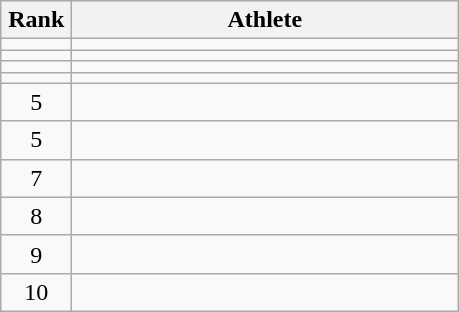<table class="wikitable" style="text-align: center;">
<tr>
<th width=40>Rank</th>
<th width=250>Athlete</th>
</tr>
<tr>
<td></td>
<td align=left></td>
</tr>
<tr>
<td></td>
<td align=left></td>
</tr>
<tr>
<td></td>
<td align=left></td>
</tr>
<tr>
<td></td>
<td align=left></td>
</tr>
<tr>
<td>5</td>
<td align=left></td>
</tr>
<tr>
<td>5</td>
<td align=left></td>
</tr>
<tr>
<td>7</td>
<td align=left></td>
</tr>
<tr>
<td>8</td>
<td align=left></td>
</tr>
<tr>
<td>9</td>
<td align=left></td>
</tr>
<tr>
<td>10</td>
<td align=left></td>
</tr>
</table>
